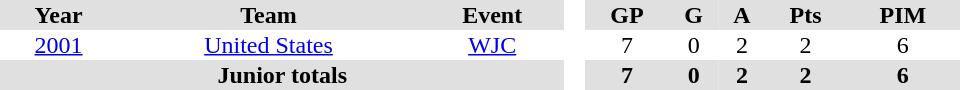<table border="0" cellpadding="1" cellspacing="0" style="text-align:center; width:40em">
<tr ALIGN="center" bgcolor="#e0e0e0">
<th>Year</th>
<th>Team</th>
<th>Event</th>
<th rowspan="99" bgcolor="#ffffff"> </th>
<th>GP</th>
<th>G</th>
<th>A</th>
<th>Pts</th>
<th>PIM</th>
</tr>
<tr>
<td><a href='#'>2001</a></td>
<td><a href='#'>United States</a></td>
<td><a href='#'>WJC</a></td>
<td>7</td>
<td>0</td>
<td>2</td>
<td>2</td>
<td>6</td>
</tr>
<tr bgcolor="#e0e0e0">
<th colspan="3">Junior totals</th>
<th>7</th>
<th>0</th>
<th>2</th>
<th>2</th>
<th>6</th>
</tr>
</table>
